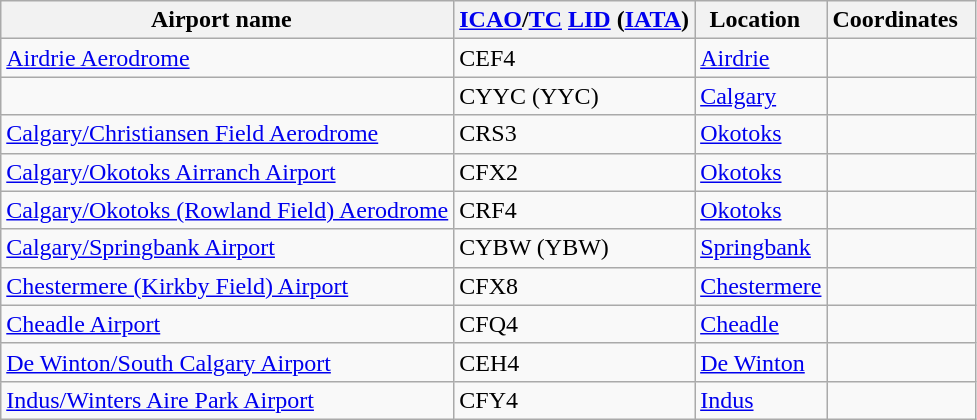<table class="wikitable sortable" style="width:auto;">
<tr>
<th width="*">Airport name  </th>
<th width="*"><a href='#'>ICAO</a>/<a href='#'>TC</a> <a href='#'>LID</a> (<a href='#'>IATA</a>)</th>
<th width="*">Location  </th>
<th width="*">Coordinates  </th>
</tr>
<tr>
<td><a href='#'>Airdrie Aerodrome</a></td>
<td>CEF4</td>
<td><a href='#'>Airdrie</a></td>
<td></td>
</tr>
<tr>
<td></td>
<td>CYYC (YYC)</td>
<td><a href='#'>Calgary</a></td>
<td></td>
</tr>
<tr>
<td><a href='#'>Calgary/Christiansen Field Aerodrome</a></td>
<td>CRS3</td>
<td><a href='#'>Okotoks</a></td>
<td></td>
</tr>
<tr>
<td><a href='#'>Calgary/Okotoks Airranch Airport</a></td>
<td>CFX2</td>
<td><a href='#'>Okotoks</a></td>
<td></td>
</tr>
<tr>
<td><a href='#'>Calgary/Okotoks (Rowland Field) Aerodrome</a></td>
<td>CRF4</td>
<td><a href='#'>Okotoks</a></td>
<td></td>
</tr>
<tr>
<td><a href='#'>Calgary/Springbank Airport</a></td>
<td>CYBW (YBW)</td>
<td><a href='#'>Springbank</a></td>
<td></td>
</tr>
<tr>
<td><a href='#'>Chestermere (Kirkby Field) Airport</a></td>
<td>CFX8</td>
<td><a href='#'>Chestermere</a></td>
<td></td>
</tr>
<tr>
<td><a href='#'>Cheadle Airport</a></td>
<td>CFQ4</td>
<td><a href='#'>Cheadle</a></td>
<td></td>
</tr>
<tr>
<td><a href='#'>De Winton/South Calgary Airport</a></td>
<td>CEH4</td>
<td><a href='#'>De Winton</a></td>
<td></td>
</tr>
<tr>
<td><a href='#'>Indus/Winters Aire Park Airport</a></td>
<td>CFY4</td>
<td><a href='#'>Indus</a></td>
<td></td>
</tr>
</table>
